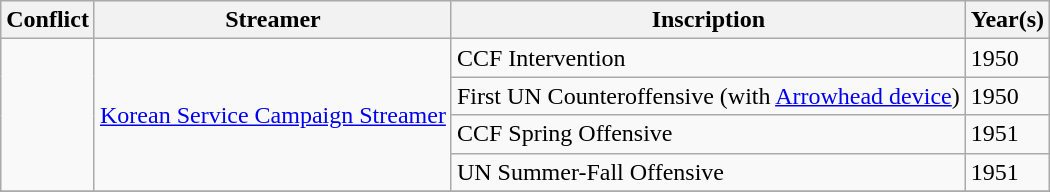<table class="wikitable" style="float:left;">
<tr style="background:#efefef;">
<th>Conflict</th>
<th>Streamer</th>
<th>Inscription</th>
<th>Year(s)</th>
</tr>
<tr>
<td rowspan="4"></td>
<td rowspan="4"><a href='#'>Korean Service Campaign Streamer</a></td>
<td>CCF Intervention</td>
<td>1950</td>
</tr>
<tr>
<td>First UN Counteroffensive (with <a href='#'>Arrowhead device</a>)</td>
<td>1950</td>
</tr>
<tr>
<td>CCF Spring Offensive</td>
<td>1951</td>
</tr>
<tr>
<td>UN Summer-Fall Offensive</td>
<td>1951</td>
</tr>
<tr>
</tr>
</table>
